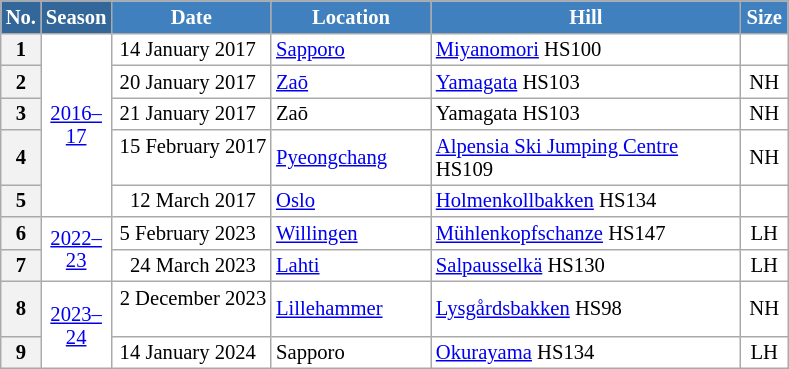<table class="wikitable sortable" style="font-size:86%; line-height:15px; text-align:left; border:grey solid 1px; border-collapse:collapse; background:#ffffff;">
<tr style="background:#efefef;">
<th style="background-color:#369; color:white; width:10px;">No.</th>
<th style="background-color:#369; color:white;  width:30px;">Season</th>
<th style="background-color:#4180be; color:white; width:100px;">Date</th>
<th style="background-color:#4180be; color:white; width:100px;">Location</th>
<th style="background-color:#4180be; color:white; width:200px;">Hill</th>
<th style="background-color:#4180be; color:white; width:25px;">Size</th>
</tr>
<tr>
<th scope=row style="text-align:center;">1</th>
<td align=center rowspan=5><a href='#'>2016–17</a></td>
<td align=right>14 January 2017  </td>
<td> <a href='#'>Sapporo</a></td>
<td><a href='#'>Miyanomori</a> HS100</td>
<td align=center></td>
</tr>
<tr>
<th scope=row style="text-align:center;">2</th>
<td align=right>20 January 2017  </td>
<td> <a href='#'>Zaō</a></td>
<td><a href='#'>Yamagata</a> HS103</td>
<td align=center>NH</td>
</tr>
<tr>
<th scope=row style="text-align:center;">3</th>
<td align=right>21 January 2017  </td>
<td> Zaō</td>
<td>Yamagata HS103</td>
<td align=center>NH</td>
</tr>
<tr>
<th scope=row style="text-align:center;">4</th>
<td align=right>15 February 2017  </td>
<td> <a href='#'>Pyeongchang</a></td>
<td><a href='#'>Alpensia Ski Jumping Centre</a> HS109</td>
<td align=center>NH</td>
</tr>
<tr>
<th scope=row style="text-align:center;">5</th>
<td align=right>12 March 2017  </td>
<td> <a href='#'>Oslo</a></td>
<td><a href='#'>Holmenkollbakken</a> HS134</td>
<td align=center></td>
</tr>
<tr>
<th scope=row style="text-align:center;">6</th>
<td align=center rowspan=2><a href='#'>2022–23</a></td>
<td align=right>5 February 2023  </td>
<td> <a href='#'>Willingen</a></td>
<td><a href='#'>Mühlenkopfschanze</a> HS147</td>
<td align=center>LH</td>
</tr>
<tr>
<th scope=row style="text-align:center;">7</th>
<td align=right>24 March 2023  </td>
<td> <a href='#'>Lahti</a></td>
<td><a href='#'>Salpausselkä</a> HS130</td>
<td align=center>LH</td>
</tr>
<tr>
<th scope=row style="text-align:center;">8</th>
<td align=center rowspan=2><a href='#'>2023–24</a></td>
<td align=right>2 December 2023  </td>
<td> <a href='#'>Lillehammer</a></td>
<td><a href='#'>Lysgårdsbakken</a> HS98</td>
<td align=center>NH</td>
</tr>
<tr>
<th scope=row style="text-align:center;">9</th>
<td align=right>14 January 2024  </td>
<td> Sapporo</td>
<td><a href='#'>Okurayama</a> HS134</td>
<td align=center>LH</td>
</tr>
</table>
